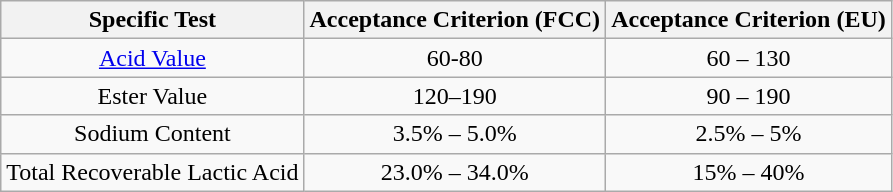<table class="wikitable">
<tr align = "center">
<th>Specific Test</th>
<th>Acceptance Criterion (FCC)</th>
<th>Acceptance Criterion (EU)</th>
</tr>
<tr align = "center">
<td><a href='#'>Acid Value</a></td>
<td>60-80</td>
<td>60 – 130</td>
</tr>
<tr align = "center">
<td>Ester Value</td>
<td>120–190</td>
<td>90 – 190</td>
</tr>
<tr align = "center">
<td>Sodium Content</td>
<td>3.5% – 5.0%</td>
<td>2.5% – 5%</td>
</tr>
<tr align = "center">
<td>Total Recoverable Lactic Acid</td>
<td>23.0% – 34.0%</td>
<td>15% – 40%</td>
</tr>
</table>
